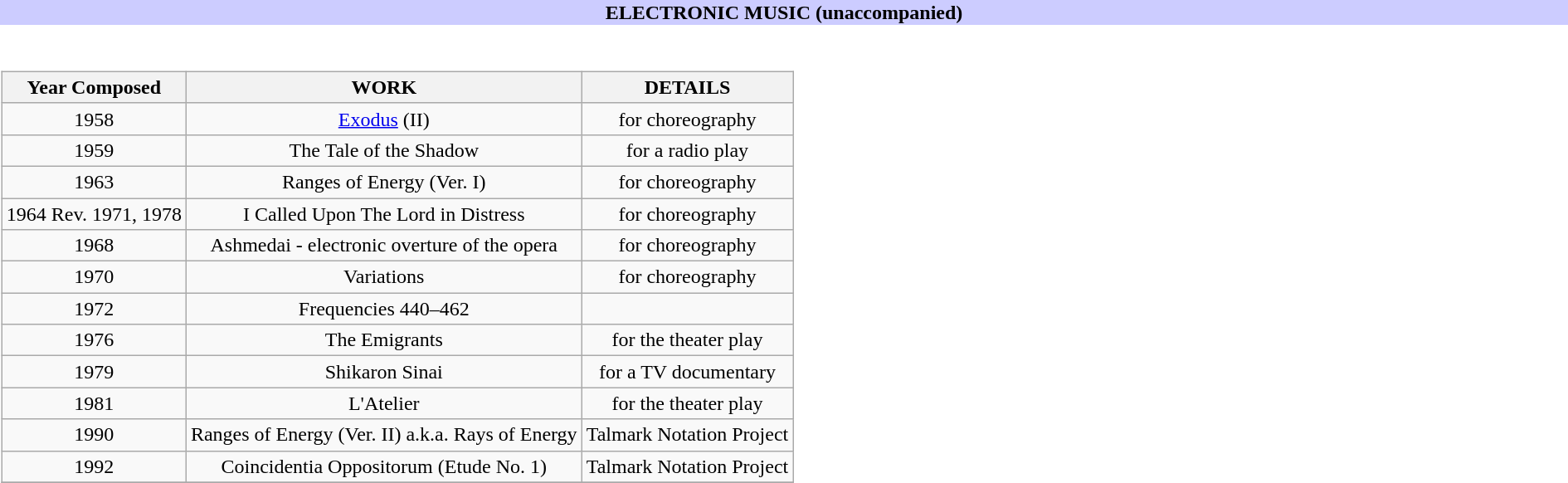<table class="toccolours" style="clear: both; margin-left: auto; margin-left: auto; text-align: center; width: 100%;">
<tr>
<th style="background-color: #CCCCFF;">ELECTRONIC MUSIC (unaccompanied)</th>
</tr>
<tr>
<td><br><table class="wikitable">
<tr style="font-weight:bold" align="center">
<th>Year Composed</th>
<th>WORK</th>
<th>DETAILS</th>
</tr>
<tr>
<td>1958</td>
<td><a href='#'>Exodus</a> (II)</td>
<td>for choreography</td>
</tr>
<tr>
<td>1959</td>
<td>The Tale of the Shadow</td>
<td>for a radio play</td>
</tr>
<tr>
<td>1963</td>
<td>Ranges of Energy (Ver. I)</td>
<td>for choreography </td>
</tr>
<tr>
<td>1964 Rev. 1971, 1978</td>
<td>I Called Upon The Lord in Distress</td>
<td>for choreography</td>
</tr>
<tr>
<td>1968</td>
<td>Ashmedai - electronic overture of the opera</td>
<td>for choreography</td>
</tr>
<tr>
<td>1970</td>
<td>Variations</td>
<td>for choreography</td>
</tr>
<tr>
<td>1972</td>
<td>Frequencies 440–462</td>
<td></td>
</tr>
<tr>
<td>1976</td>
<td>The Emigrants</td>
<td>for the theater play</td>
</tr>
<tr>
<td>1979</td>
<td>Shikaron Sinai</td>
<td>for a TV documentary</td>
</tr>
<tr>
<td>1981</td>
<td>L'Atelier</td>
<td>for the theater play </td>
</tr>
<tr>
<td>1990</td>
<td>Ranges of Energy (Ver. II) a.k.a. Rays of Energy</td>
<td>Talmark Notation Project</td>
</tr>
<tr>
<td>1992</td>
<td>Coincidentia Oppositorum (Etude No. 1)</td>
<td>Talmark Notation Project</td>
</tr>
<tr>
</tr>
</table>
</td>
</tr>
</table>
